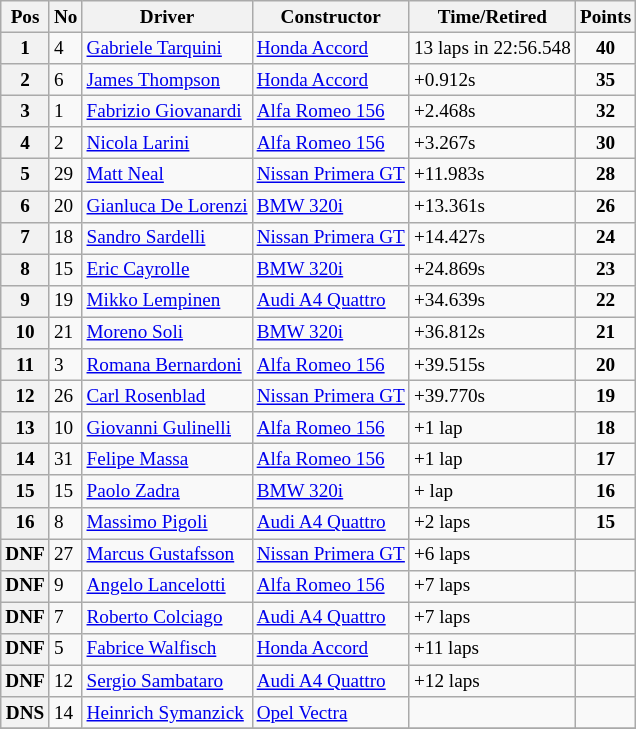<table class="wikitable" style="font-size: 80%;">
<tr>
<th>Pos</th>
<th>No</th>
<th>Driver</th>
<th>Constructor</th>
<th>Time/Retired</th>
<th>Points</th>
</tr>
<tr>
<th>1</th>
<td>4</td>
<td> <a href='#'>Gabriele Tarquini</a></td>
<td><a href='#'>Honda Accord</a></td>
<td>13 laps in 22:56.548</td>
<td style="text-align:center"><strong>40</strong></td>
</tr>
<tr>
<th>2</th>
<td>6</td>
<td> <a href='#'>James Thompson</a></td>
<td><a href='#'>Honda Accord</a></td>
<td>+0.912s</td>
<td style="text-align:center"><strong>35</strong></td>
</tr>
<tr>
<th>3</th>
<td>1</td>
<td> <a href='#'>Fabrizio Giovanardi</a></td>
<td><a href='#'>Alfa Romeo 156</a></td>
<td>+2.468s</td>
<td style="text-align:center"><strong>32</strong></td>
</tr>
<tr>
<th>4</th>
<td>2</td>
<td> <a href='#'>Nicola Larini</a></td>
<td><a href='#'>Alfa Romeo 156</a></td>
<td>+3.267s</td>
<td style="text-align:center"><strong>30</strong></td>
</tr>
<tr>
<th>5</th>
<td>29</td>
<td> <a href='#'>Matt Neal</a></td>
<td><a href='#'>Nissan Primera GT</a></td>
<td>+11.983s</td>
<td style="text-align:center"><strong>28</strong></td>
</tr>
<tr>
<th>6</th>
<td>20</td>
<td> <a href='#'>Gianluca De Lorenzi</a></td>
<td><a href='#'>BMW 320i</a></td>
<td>+13.361s</td>
<td style="text-align:center"><strong>26</strong></td>
</tr>
<tr>
<th>7</th>
<td>18</td>
<td> <a href='#'>Sandro Sardelli</a></td>
<td><a href='#'>Nissan Primera GT</a></td>
<td>+14.427s</td>
<td style="text-align:center"><strong>24</strong></td>
</tr>
<tr>
<th>8</th>
<td>15</td>
<td> <a href='#'>Eric Cayrolle</a></td>
<td><a href='#'>BMW 320i</a></td>
<td>+24.869s</td>
<td style="text-align:center"><strong>23</strong></td>
</tr>
<tr>
<th>9</th>
<td>19</td>
<td> <a href='#'>Mikko Lempinen</a></td>
<td><a href='#'>Audi A4 Quattro</a></td>
<td>+34.639s</td>
<td style="text-align:center"><strong>22</strong></td>
</tr>
<tr>
<th>10</th>
<td>21</td>
<td> <a href='#'>Moreno Soli</a></td>
<td><a href='#'>BMW 320i</a></td>
<td>+36.812s</td>
<td style="text-align:center"><strong>21</strong></td>
</tr>
<tr>
<th>11</th>
<td>3</td>
<td> <a href='#'>Romana Bernardoni</a></td>
<td><a href='#'>Alfa Romeo 156</a></td>
<td>+39.515s</td>
<td style="text-align:center"><strong>20</strong></td>
</tr>
<tr>
<th>12</th>
<td>26</td>
<td> <a href='#'>Carl Rosenblad</a></td>
<td><a href='#'>Nissan Primera GT</a></td>
<td>+39.770s</td>
<td style="text-align:center"><strong>19</strong></td>
</tr>
<tr>
<th>13</th>
<td>10</td>
<td> <a href='#'>Giovanni Gulinelli</a></td>
<td><a href='#'>Alfa Romeo 156</a></td>
<td>+1 lap</td>
<td style="text-align:center"><strong>18</strong></td>
</tr>
<tr>
<th>14</th>
<td>31</td>
<td> <a href='#'>Felipe Massa</a></td>
<td><a href='#'>Alfa Romeo 156</a></td>
<td>+1 lap</td>
<td style="text-align:center"><strong>17</strong></td>
</tr>
<tr>
<th>15</th>
<td>15</td>
<td> <a href='#'>Paolo Zadra</a></td>
<td><a href='#'>BMW 320i</a></td>
<td>+ lap</td>
<td style="text-align:center"><strong>16</strong></td>
</tr>
<tr>
<th>16</th>
<td>8</td>
<td> <a href='#'>Massimo Pigoli</a></td>
<td><a href='#'>Audi A4 Quattro</a></td>
<td>+2 laps</td>
<td style="text-align:center"><strong>15</strong></td>
</tr>
<tr>
<th>DNF</th>
<td>27</td>
<td> <a href='#'>Marcus Gustafsson</a></td>
<td><a href='#'>Nissan Primera GT</a></td>
<td>+6 laps</td>
<td></td>
</tr>
<tr>
<th>DNF</th>
<td>9</td>
<td> <a href='#'>Angelo Lancelotti</a></td>
<td><a href='#'>Alfa Romeo 156</a></td>
<td>+7 laps</td>
<td></td>
</tr>
<tr>
<th>DNF</th>
<td>7</td>
<td> <a href='#'>Roberto Colciago</a></td>
<td><a href='#'>Audi A4 Quattro</a></td>
<td>+7 laps</td>
<td></td>
</tr>
<tr>
<th>DNF</th>
<td>5</td>
<td> <a href='#'>Fabrice Walfisch</a></td>
<td><a href='#'>Honda Accord</a></td>
<td>+11 laps</td>
<td></td>
</tr>
<tr>
<th>DNF</th>
<td>12</td>
<td> <a href='#'>Sergio Sambataro</a></td>
<td><a href='#'>Audi A4 Quattro</a></td>
<td>+12 laps</td>
<td></td>
</tr>
<tr>
<th>DNS</th>
<td>14</td>
<td> <a href='#'>Heinrich Symanzick</a></td>
<td><a href='#'>Opel Vectra</a></td>
<td></td>
<td></td>
</tr>
<tr>
</tr>
</table>
